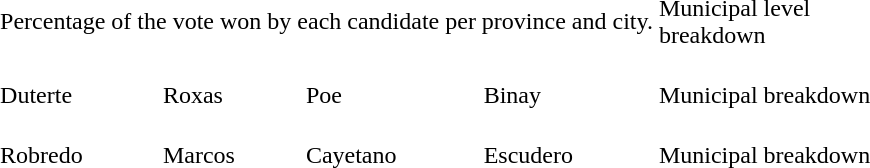<table align=center>
<tr>
<td colspan=4>Percentage of the vote won by each candidate per province and city.</td>
<td width=150px>Municipal level breakdown</td>
</tr>
<tr>
<td><br>Duterte</td>
<td><br>Roxas</td>
<td><br>Poe</td>
<td><br>Binay</td>
<td><br>Municipal breakdown</td>
</tr>
<tr>
<td><br>Robredo</td>
<td><br>Marcos</td>
<td><br>Cayetano</td>
<td><br>Escudero</td>
<td><br>Municipal breakdown</td>
</tr>
</table>
